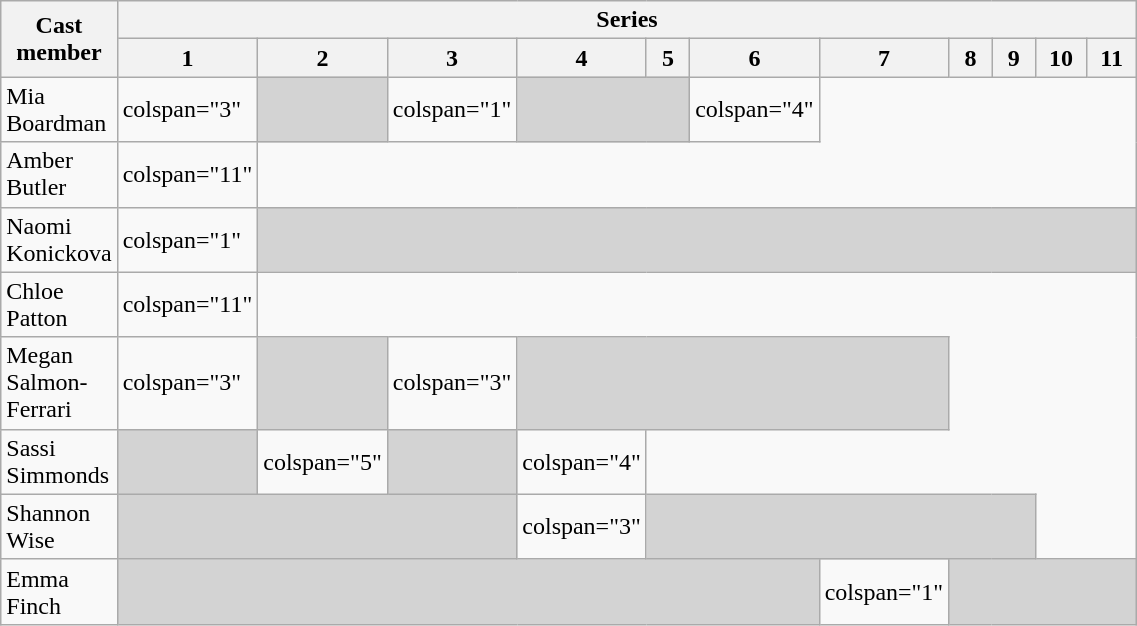<table class="wikitable plainrowheaders" width="60%">
<tr>
<th scope="col" rowspan="2” style="width:20%;">Cast member</th>
<th scope="col" colspan="11">Series</th>
</tr>
<tr>
<th scope="col" style="width:7%;">1</th>
<th scope="col" style="width:7%;">2</th>
<th scope="col" style="width:7%;">3</th>
<th scope="col" style="width:7%;">4</th>
<th scope="col" style="width:7%;">5</th>
<th scope="col" style="width:7%;">6</th>
<th scope="col" style="width:7%;">7</th>
<th scope="col" style="width:7%;">8</th>
<th scope="col" style="width:7%;">9</th>
<th scope="col" style="width:7%;">10</th>
<th scope="col" style="width:7%;">11</th>
</tr>
<tr>
<td scope="row">Mia Boardman</td>
<td>colspan="3" </td>
<td colspan="1" style="background: #D3D3D3"></td>
<td>colspan="1" </td>
<td colspan="2" style="background: #D3D3D3"></td>
<td>colspan="4" </td>
</tr>
<tr>
<td scope="row">Amber Butler</td>
<td>colspan="11" </td>
</tr>
<tr>
<td scope="row">Naomi Konickova</td>
<td>colspan="1" </td>
<td colspan="10" style="background: #D3D3D3"></td>
</tr>
<tr>
<td scope="row">Chloe Patton</td>
<td>colspan="11" </td>
</tr>
<tr>
<td scope="row">Megan Salmon-Ferrari</td>
<td>colspan="3" </td>
<td colspan="1" style="background: #D3D3D3"></td>
<td>colspan="3" </td>
<td colspan="4" style="background: #D3D3D3"></td>
</tr>
<tr>
<td scope="row">Sassi Simmonds</td>
<td colspan="1" style="background: #D3D3D3"></td>
<td>colspan="5" </td>
<td colspan="1" style="background: #D3D3D3"></td>
<td>colspan="4" </td>
</tr>
<tr>
<td scope="row">Shannon Wise</td>
<td colspan="3" style="background: #D3D3D3"></td>
<td>colspan="3" </td>
<td colspan="5" style="background: #D3D3D3"></td>
</tr>
<tr>
<td scope="row">Emma Finch</td>
<td colspan="6" style="background: #D3D3D3"></td>
<td>colspan="1" </td>
<td colspan="4" style="background: #D3D3D3"></td>
</tr>
</table>
